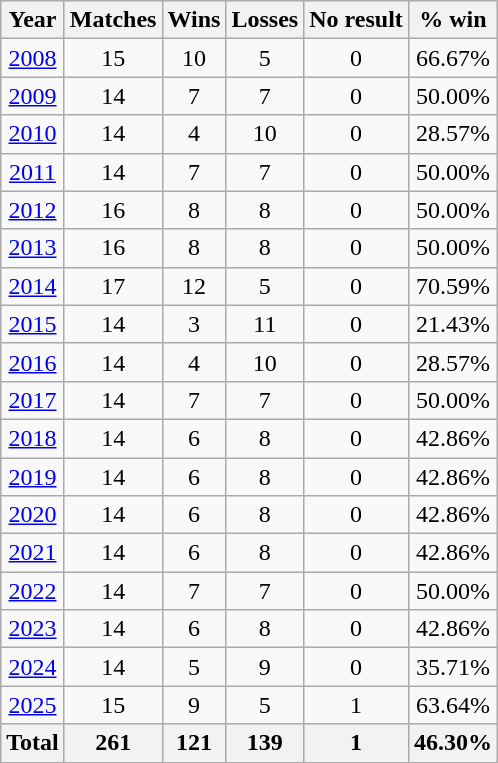<table class="wikitable sortable" style="text-align: center;">
<tr>
<th>Year</th>
<th>Matches</th>
<th>Wins</th>
<th>Losses</th>
<th>No result</th>
<th>% win</th>
</tr>
<tr>
<td><a href='#'>2008</a></td>
<td>15</td>
<td>10</td>
<td>5</td>
<td>0</td>
<td>66.67%</td>
</tr>
<tr>
<td><a href='#'>2009</a></td>
<td>14</td>
<td>7</td>
<td>7</td>
<td>0</td>
<td>50.00%</td>
</tr>
<tr>
<td><a href='#'>2010</a></td>
<td>14</td>
<td>4</td>
<td>10</td>
<td>0</td>
<td>28.57%</td>
</tr>
<tr>
<td><a href='#'>2011</a></td>
<td>14</td>
<td>7</td>
<td>7</td>
<td>0</td>
<td>50.00%</td>
</tr>
<tr>
<td><a href='#'>2012</a></td>
<td>16</td>
<td>8</td>
<td>8</td>
<td>0</td>
<td>50.00%</td>
</tr>
<tr>
<td><a href='#'>2013</a></td>
<td>16</td>
<td>8</td>
<td>8</td>
<td>0</td>
<td>50.00%</td>
</tr>
<tr>
<td><a href='#'>2014</a></td>
<td>17</td>
<td>12</td>
<td>5</td>
<td>0</td>
<td>70.59%</td>
</tr>
<tr>
<td><a href='#'>2015</a></td>
<td>14</td>
<td>3</td>
<td>11</td>
<td>0</td>
<td>21.43%</td>
</tr>
<tr>
<td><a href='#'>2016</a></td>
<td>14</td>
<td>4</td>
<td>10</td>
<td>0</td>
<td>28.57%</td>
</tr>
<tr>
<td><a href='#'>2017</a></td>
<td>14</td>
<td>7</td>
<td>7</td>
<td>0</td>
<td>50.00%</td>
</tr>
<tr>
<td><a href='#'>2018</a></td>
<td>14</td>
<td>6</td>
<td>8</td>
<td>0</td>
<td>42.86%</td>
</tr>
<tr>
<td><a href='#'>2019</a></td>
<td>14</td>
<td>6</td>
<td>8</td>
<td>0</td>
<td>42.86%</td>
</tr>
<tr>
<td><a href='#'>2020</a></td>
<td>14</td>
<td>6</td>
<td>8</td>
<td>0</td>
<td>42.86%</td>
</tr>
<tr>
<td><a href='#'>2021</a></td>
<td>14</td>
<td>6</td>
<td>8</td>
<td>0</td>
<td>42.86%</td>
</tr>
<tr>
<td><a href='#'>2022</a></td>
<td>14</td>
<td>7</td>
<td>7</td>
<td>0</td>
<td>50.00%</td>
</tr>
<tr>
<td><a href='#'>2023</a></td>
<td>14</td>
<td>6</td>
<td>8</td>
<td>0</td>
<td>42.86%</td>
</tr>
<tr>
<td><a href='#'>2024</a></td>
<td>14</td>
<td>5</td>
<td>9</td>
<td>0</td>
<td>35.71%</td>
</tr>
<tr>
<td><a href='#'>2025</a></td>
<td>15</td>
<td>9</td>
<td>5</td>
<td>1</td>
<td>63.64%</td>
</tr>
<tr>
<th>Total</th>
<th>261</th>
<th>121</th>
<th>139</th>
<th>1</th>
<th>46.30%</th>
</tr>
</table>
